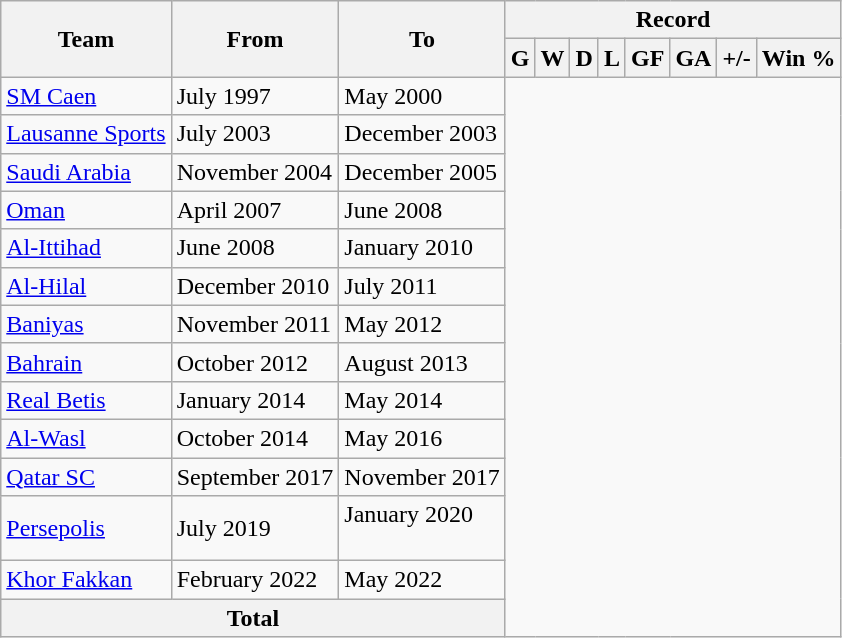<table class="wikitable" style="text-align: center">
<tr>
<th rowspan=2>Team</th>
<th rowspan=2>From</th>
<th rowspan=2>To</th>
<th colspan=8>Record</th>
</tr>
<tr>
<th>G</th>
<th>W</th>
<th>D</th>
<th>L</th>
<th>GF</th>
<th>GA</th>
<th>+/-</th>
<th>Win %</th>
</tr>
<tr>
<td align="left"><a href='#'>SM Caen</a></td>
<td align="left">July 1997</td>
<td align="left">May 2000<br></td>
</tr>
<tr>
<td align="left"><a href='#'>Lausanne Sports</a></td>
<td align="left">July 2003</td>
<td align="left">December 2003<br></td>
</tr>
<tr>
<td align="left"><a href='#'>Saudi Arabia</a></td>
<td align="left">November 2004</td>
<td align="left">December 2005<br></td>
</tr>
<tr>
<td align="left"><a href='#'>Oman</a></td>
<td align="left">April 2007</td>
<td align="left">June 2008<br></td>
</tr>
<tr>
<td align="left"><a href='#'>Al-Ittihad</a></td>
<td align="left">June 2008</td>
<td align="left">January 2010<br></td>
</tr>
<tr>
<td align="left"><a href='#'>Al-Hilal</a></td>
<td align="left">December 2010</td>
<td align="left">July 2011<br></td>
</tr>
<tr>
<td align="left"><a href='#'>Baniyas</a></td>
<td align="left">November 2011</td>
<td align="left">May 2012<br></td>
</tr>
<tr>
<td align="left"><a href='#'>Bahrain</a></td>
<td align="left">October 2012</td>
<td align="left">August 2013<br></td>
</tr>
<tr>
<td align="left"><a href='#'>Real Betis</a></td>
<td align="left">January 2014</td>
<td align="left">May 2014<br></td>
</tr>
<tr>
<td align="left"><a href='#'>Al-Wasl</a></td>
<td align="left">October 2014</td>
<td align="left">May 2016<br></td>
</tr>
<tr>
<td align="left"><a href='#'>Qatar SC</a></td>
<td align="left">September 2017</td>
<td align="left">November 2017<br></td>
</tr>
<tr>
<td align="left"><a href='#'>Persepolis</a></td>
<td align="left">July 2019</td>
<td align="left">January 2020<br><br></td>
</tr>
<tr>
<td align="left"><a href='#'>Khor Fakkan</a></td>
<td align="left">February 2022</td>
<td align="left">May 2022<br></td>
</tr>
<tr>
<th colspan=3><strong>Total</strong><br></th>
</tr>
</table>
